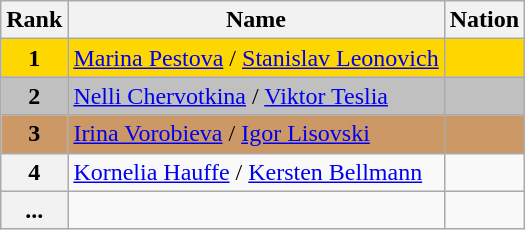<table class="wikitable">
<tr>
<th>Rank</th>
<th>Name</th>
<th>Nation</th>
</tr>
<tr bgcolor="gold">
<td align="center"><strong>1</strong></td>
<td><a href='#'>Marina Pestova</a> / <a href='#'>Stanislav Leonovich</a></td>
<td></td>
</tr>
<tr bgcolor="silver">
<td align="center"><strong>2</strong></td>
<td><a href='#'>Nelli Chervotkina</a> / <a href='#'>Viktor Teslia</a></td>
<td></td>
</tr>
<tr bgcolor="cc9966">
<td align="center"><strong>3</strong></td>
<td><a href='#'>Irina Vorobieva</a> / <a href='#'>Igor Lisovski</a></td>
<td></td>
</tr>
<tr>
<th>4</th>
<td><a href='#'>Kornelia Hauffe</a> / <a href='#'>Kersten Bellmann</a></td>
<td></td>
</tr>
<tr>
<th>...</th>
<td></td>
<td></td>
</tr>
</table>
